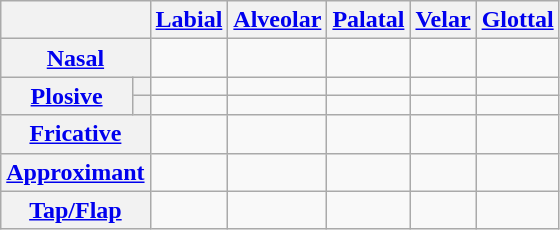<table class="wikitable" style="text-align:center;">
<tr>
<th colspan="2"></th>
<th><a href='#'>Labial</a></th>
<th><a href='#'>Alveolar</a></th>
<th><a href='#'>Palatal</a></th>
<th><a href='#'>Velar</a></th>
<th><a href='#'>Glottal</a></th>
</tr>
<tr>
<th colspan="2"><a href='#'>Nasal</a></th>
<td></td>
<td></td>
<td></td>
<td></td>
<td></td>
</tr>
<tr>
<th rowspan="2"><a href='#'>Plosive</a></th>
<th></th>
<td></td>
<td></td>
<td></td>
<td></td>
<td></td>
</tr>
<tr>
<th></th>
<td></td>
<td></td>
<td></td>
<td></td>
<td></td>
</tr>
<tr>
<th colspan="2"><a href='#'>Fricative</a></th>
<td></td>
<td></td>
<td></td>
<td></td>
<td></td>
</tr>
<tr>
<th colspan="2"><a href='#'>Approximant</a></th>
<td></td>
<td></td>
<td></td>
<td></td>
<td></td>
</tr>
<tr>
<th colspan="2"><a href='#'>Tap/Flap</a></th>
<td></td>
<td></td>
<td></td>
<td></td>
<td></td>
</tr>
</table>
